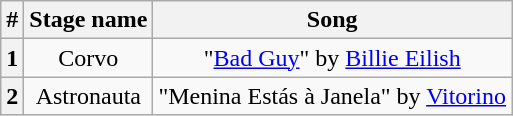<table class="wikitable plainrowheaders" style="text-align: center;">
<tr>
<th>#</th>
<th>Stage name</th>
<th colspan=3.>Song</th>
</tr>
<tr>
<th>1</th>
<td>Corvo</td>
<td colspan=3>"<a href='#'>Bad Guy</a>" by <a href='#'>Billie Eilish</a></td>
</tr>
<tr>
<th>2</th>
<td>Astronauta</td>
<td colspan=3>"Menina Estás à Janela" by <a href='#'>Vitorino</a></td>
</tr>
</table>
